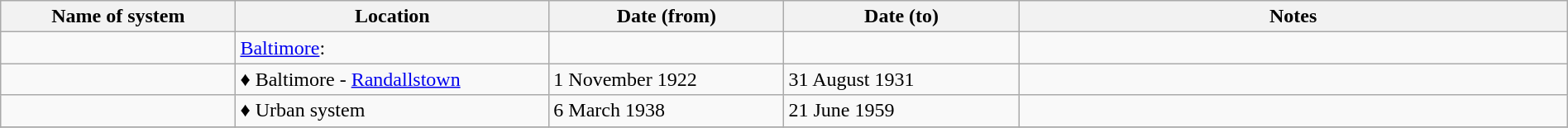<table class="wikitable" width=100%>
<tr>
<th width=15%>Name of system</th>
<th width=20%>Location</th>
<th width=15%>Date (from)</th>
<th width=15%>Date (to)</th>
<th width=35%>Notes</th>
</tr>
<tr>
<td> </td>
<td><a href='#'>Baltimore</a>:</td>
<td> </td>
<td> </td>
<td> </td>
</tr>
<tr>
<td> </td>
<td>♦ Baltimore - <a href='#'>Randallstown</a></td>
<td>1 November 1922</td>
<td>31 August 1931</td>
<td> </td>
</tr>
<tr>
<td> </td>
<td>♦ Urban system</td>
<td>6 March 1938</td>
<td>21 June 1959</td>
<td> </td>
</tr>
<tr>
</tr>
</table>
